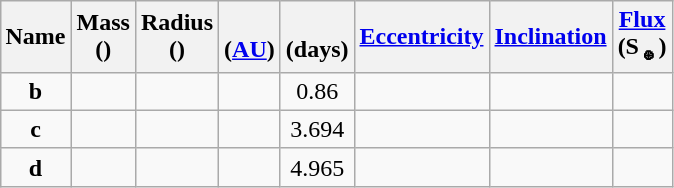<table class="wikitable" style="margin:1em auto; text-align: center;">
<tr>
<th>Name</th>
<th>Mass<br>()</th>
<th>Radius<br>()</th>
<th><br>(<a href='#'>AU</a>)</th>
<th><br>(days)</th>
<th><a href='#'>Eccentricity</a></th>
<th><a href='#'>Inclination</a></th>
<th><a href='#'>Flux</a><br>(S<sub>🜨</sub>)</th>
</tr>
<tr>
<td><strong>b</strong></td>
<td></td>
<td></td>
<td></td>
<td>0.86</td>
<td></td>
<td></td>
<td></td>
</tr>
<tr>
<td><strong>c</strong></td>
<td></td>
<td></td>
<td></td>
<td>3.694</td>
<td></td>
<td></td>
<td></td>
</tr>
<tr>
<td><strong>d</strong></td>
<td></td>
<td></td>
<td></td>
<td>4.965</td>
<td></td>
<td></td>
<td></td>
</tr>
</table>
